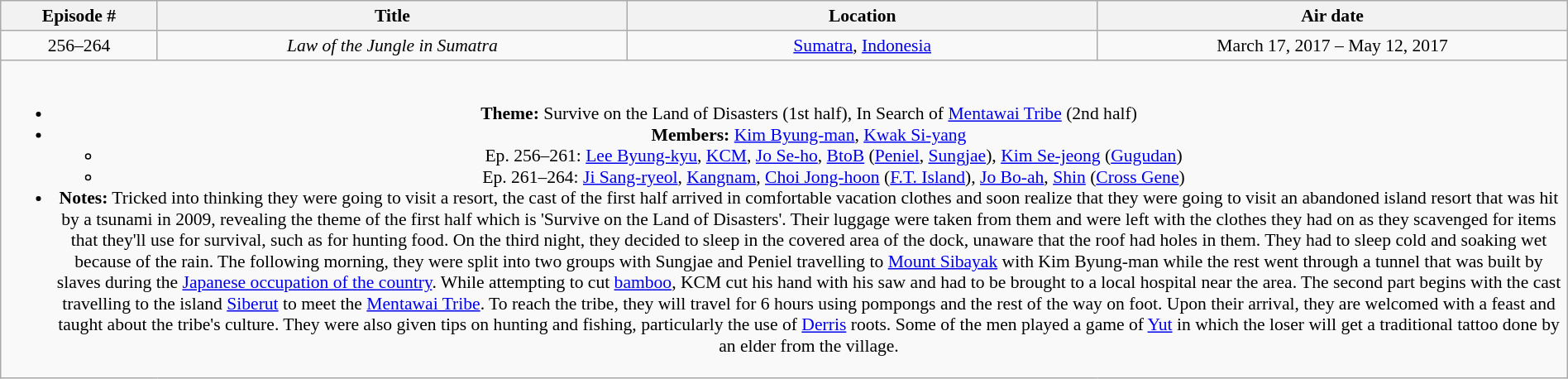<table class="wikitable" style="text-align:center; font-size:90%; width:100%;">
<tr>
<th width="10%">Episode #</th>
<th width="30%">Title</th>
<th width="30%">Location</th>
<th width="30%">Air date</th>
</tr>
<tr>
<td>256–264</td>
<td><em>Law of the Jungle in Sumatra</em></td>
<td><a href='#'>Sumatra</a>, <a href='#'>Indonesia</a></td>
<td>March 17, 2017 – May 12, 2017</td>
</tr>
<tr>
<td colspan="4"><br><ul><li><strong>Theme:</strong> Survive on the Land of Disasters (1st half), In Search of <a href='#'>Mentawai Tribe</a> (2nd half)</li><li><strong>Members:</strong> <a href='#'>Kim Byung-man</a>, <a href='#'>Kwak Si-yang</a><ul><li>Ep. 256–261: <a href='#'>Lee Byung-kyu</a>, <a href='#'>KCM</a>, <a href='#'>Jo Se-ho</a>, <a href='#'>BtoB</a> (<a href='#'>Peniel</a>, <a href='#'>Sungjae</a>), <a href='#'>Kim Se-jeong</a> (<a href='#'>Gugudan</a>)</li><li>Ep. 261–264: <a href='#'>Ji Sang-ryeol</a>, <a href='#'>Kangnam</a>, <a href='#'>Choi Jong-hoon</a> (<a href='#'>F.T. Island</a>), <a href='#'>Jo Bo-ah</a>, <a href='#'>Shin</a> (<a href='#'>Cross Gene</a>)</li></ul></li><li><strong>Notes:</strong> Tricked into thinking they were going to visit a resort, the cast of the first half arrived in comfortable vacation clothes and soon realize that they were going to visit an abandoned island resort that was hit by a tsunami in 2009, revealing the theme of the first half which is 'Survive on the Land of Disasters'. Their luggage were taken from them and were left with the clothes they had on as they scavenged for items that they'll use for survival, such as for hunting food. On the third night, they decided to sleep in the covered area of the dock, unaware that the roof had holes in them. They had to sleep cold and soaking wet because of the rain. The following morning, they were split into two groups with Sungjae and Peniel travelling to <a href='#'>Mount Sibayak</a> with Kim Byung-man while the rest went through a tunnel that was built by slaves during the <a href='#'>Japanese occupation of the country</a>. While attempting to cut <a href='#'>bamboo</a>, KCM cut his hand with his saw and had to be brought to a local hospital near the area. The second part begins with the cast travelling to the island <a href='#'>Siberut</a> to meet the <a href='#'>Mentawai Tribe</a>. To reach the tribe, they will travel for 6 hours using pompongs and the rest of the way on foot. Upon their arrival, they are welcomed with a feast and taught about the tribe's culture. They were also given tips on hunting and fishing, particularly the use of <a href='#'>Derris</a> roots. Some of the men played a game of <a href='#'>Yut</a> in which the loser will get a traditional tattoo done by an elder from the village. </li></ul></td>
</tr>
</table>
